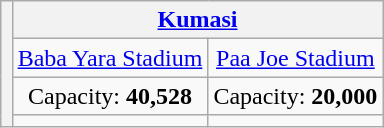<table class="wikitable" style="margin:1em auto; text-align:center">
<tr>
<th rowspan="4"></th>
<th colspan="2"><a href='#'>Kumasi</a></th>
</tr>
<tr>
<td><a href='#'>Baba Yara Stadium</a></td>
<td><a href='#'>Paa Joe Stadium</a></td>
</tr>
<tr>
<td>Capacity: <strong>40,528</strong></td>
<td>Capacity: <strong>20,000</strong></td>
</tr>
<tr>
<td></td>
<td></td>
</tr>
</table>
